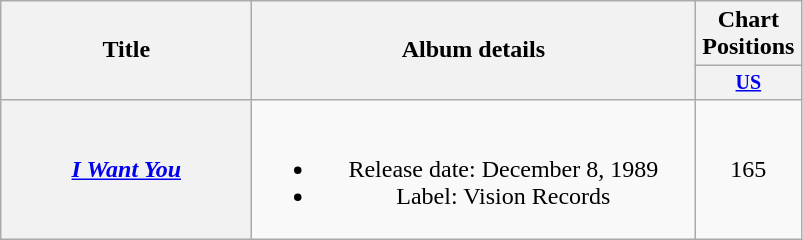<table class="wikitable plainrowheaders" style="text-align:center;">
<tr>
<th rowspan="2" style="width:10em;">Title</th>
<th rowspan="2" style="width:18em;">Album details</th>
<th colspan="1">Chart Positions</th>
</tr>
<tr style="font-size:smaller;">
<th width="65"><a href='#'>US</a></th>
</tr>
<tr>
<th scope="row"><em><a href='#'>I Want You</a></em></th>
<td><br><ul><li>Release date: December 8, 1989</li><li>Label: Vision Records</li></ul></td>
<td>165</td>
</tr>
</table>
